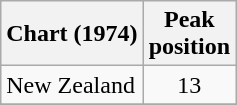<table class="wikitable">
<tr>
<th align="left">Chart (1974)</th>
<th align="left">Peak<br>position</th>
</tr>
<tr>
<td>New Zealand </td>
<td style="text-align:center;">13</td>
</tr>
<tr>
</tr>
</table>
